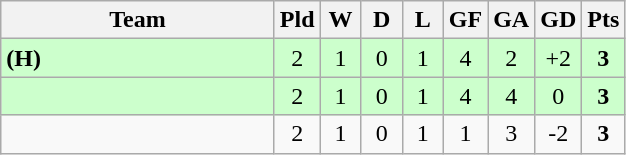<table class="wikitable" style="text-align:center;">
<tr>
<th width=175>Team</th>
<th style="width:20px;" abbr="Played">Pld</th>
<th style="width:20px;" abbr="Won">W</th>
<th style="width:20px;" abbr="Drawn">D</th>
<th style="width:20px;" abbr="Lost">L</th>
<th style="width:20px;" abbr="Goals for">GF</th>
<th style="width:20px;" abbr="Goals against">GA</th>
<th style="width:20px;" abbr="Goal difference">GD</th>
<th style="width:20px;" abbr="Points">Pts</th>
</tr>
<tr style="background:#cfc;">
<td align=left> <strong>(H)</strong></td>
<td>2</td>
<td>1</td>
<td>0</td>
<td>1</td>
<td>4</td>
<td>2</td>
<td>+2</td>
<td><strong>3</strong></td>
</tr>
<tr style="background:#cfc;">
<td align=left></td>
<td>2</td>
<td>1</td>
<td>0</td>
<td>1</td>
<td>4</td>
<td>4</td>
<td>0</td>
<td><strong>3</strong></td>
</tr>
<tr>
<td align=left></td>
<td>2</td>
<td>1</td>
<td>0</td>
<td>1</td>
<td>1</td>
<td>3</td>
<td>-2</td>
<td><strong>3</strong></td>
</tr>
</table>
